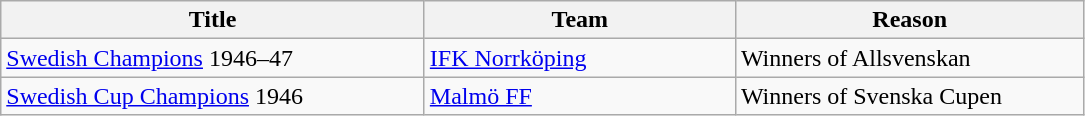<table class="wikitable" style="text-align: left;">
<tr>
<th style="width: 275px;">Title</th>
<th style="width: 200px;">Team</th>
<th style="width: 225px;">Reason</th>
</tr>
<tr>
<td><a href='#'>Swedish Champions</a> 1946–47</td>
<td><a href='#'>IFK Norrköping</a></td>
<td>Winners of Allsvenskan</td>
</tr>
<tr>
<td><a href='#'>Swedish Cup Champions</a> 1946</td>
<td><a href='#'>Malmö FF</a></td>
<td>Winners of Svenska Cupen</td>
</tr>
</table>
